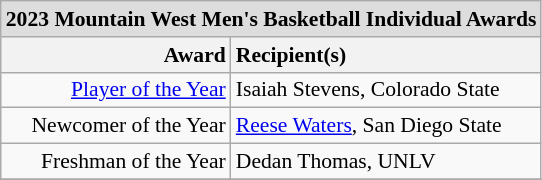<table class="wikitable" style="white-space:nowrap; font-size:90%;">
<tr>
<td colspan="8" style="text-align:center; background:#ddd;"><strong>2023 Mountain West Men's Basketball Individual Awards</strong></td>
</tr>
<tr>
<th style="text-align:right;">Award</th>
<th style="text-align:left;">Recipient(s)</th>
</tr>
<tr>
<td style="text-align:right;"><a href='#'>Player of the Year</a></td>
<td style="text-align:left;">Isaiah Stevens, Colorado State</td>
</tr>
<tr>
<td style="text-align:right;">Newcomer of the Year</td>
<td style="text-align:left;"><a href='#'>Reese Waters</a>, San Diego State</td>
</tr>
<tr>
<td style="text-align:right;">Freshman of the Year</td>
<td style="text-align:left;">Dedan Thomas, UNLV</td>
</tr>
<tr>
</tr>
</table>
